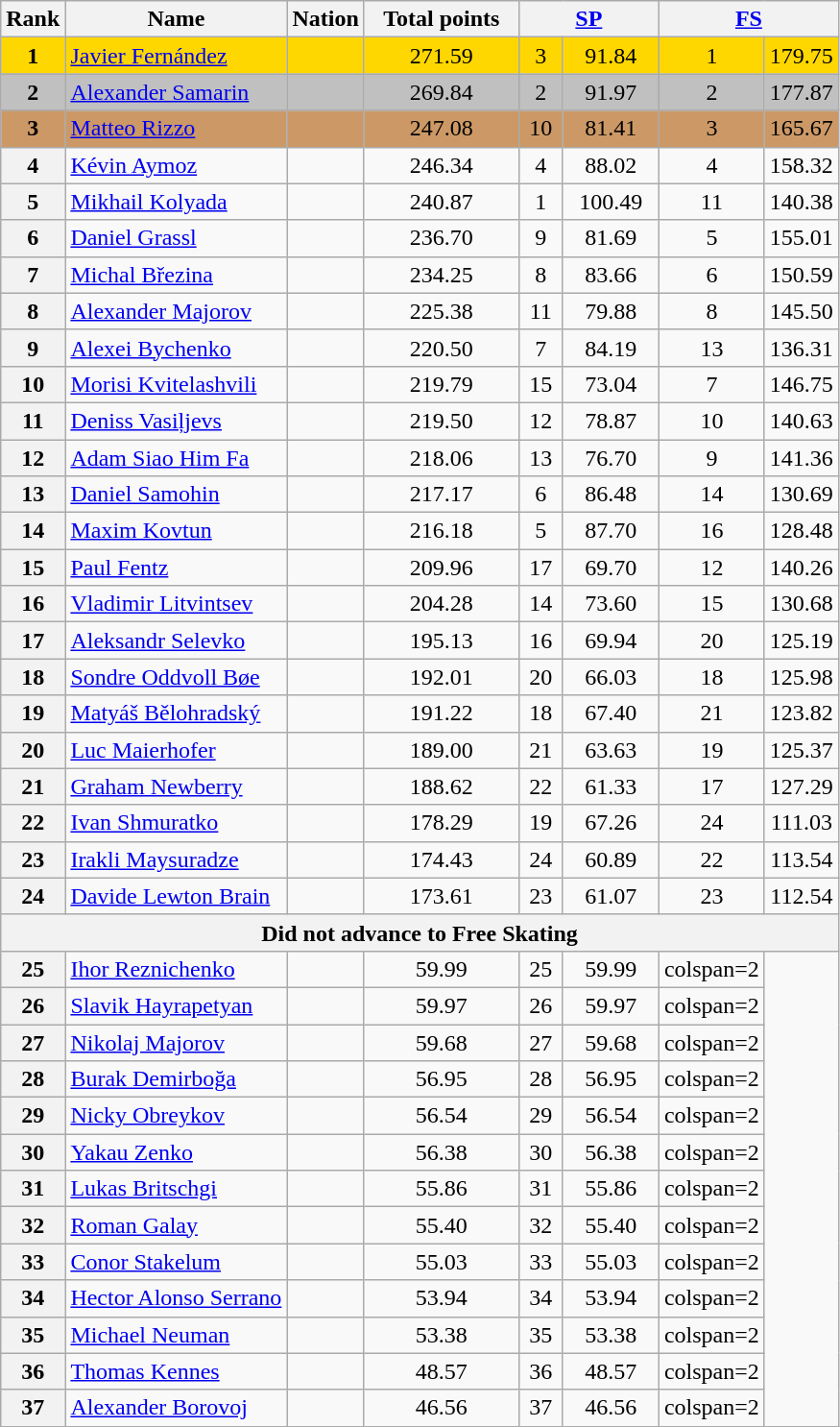<table class="wikitable sortable">
<tr>
<th>Rank</th>
<th>Name</th>
<th>Nation</th>
<th width="100px">Total points</th>
<th colspan="2" width="90px"><a href='#'>SP</a></th>
<th colspan="2" width="90px"><a href='#'>FS</a></th>
</tr>
<tr bgcolor="gold">
<td align="center" bgcolor="gold"><strong>1</strong></td>
<td><a href='#'>Javier Fernández</a></td>
<td></td>
<td align="center">271.59</td>
<td align="center">3</td>
<td align="center">91.84</td>
<td align="center">1</td>
<td align="center">179.75</td>
</tr>
<tr bgcolor="silver">
<td align="center" bgcolor="silver"><strong>2</strong></td>
<td><a href='#'>Alexander Samarin</a></td>
<td></td>
<td align="center">269.84</td>
<td align="center">2</td>
<td align="center">91.97</td>
<td align="center">2</td>
<td align="center">177.87</td>
</tr>
<tr bgcolor="#cc9966">
<td align="center" bgcolor="#cc9966"><strong>3</strong></td>
<td><a href='#'>Matteo Rizzo</a></td>
<td></td>
<td align="center">247.08</td>
<td align="center">10</td>
<td align="center">81.41</td>
<td align="center">3</td>
<td align="center">165.67</td>
</tr>
<tr>
<th>4</th>
<td><a href='#'>Kévin Aymoz</a></td>
<td></td>
<td align="center">246.34</td>
<td align="center">4</td>
<td align="center">88.02</td>
<td align="center">4</td>
<td align="center">158.32</td>
</tr>
<tr>
<th>5</th>
<td><a href='#'>Mikhail Kolyada</a></td>
<td></td>
<td align="center">240.87</td>
<td align="center">1</td>
<td align="center">100.49</td>
<td align="center">11</td>
<td align="center">140.38</td>
</tr>
<tr>
<th>6</th>
<td><a href='#'>Daniel Grassl</a></td>
<td></td>
<td align="center">236.70</td>
<td align="center">9</td>
<td align="center">81.69</td>
<td align="center">5</td>
<td align="center">155.01</td>
</tr>
<tr>
<th>7</th>
<td><a href='#'>Michal Březina</a></td>
<td></td>
<td align="center">234.25</td>
<td align="center">8</td>
<td align="center">83.66</td>
<td align="center">6</td>
<td align="center">150.59</td>
</tr>
<tr>
<th>8</th>
<td><a href='#'>Alexander Majorov</a></td>
<td></td>
<td align="center">225.38</td>
<td align="center">11</td>
<td align="center">79.88</td>
<td align="center">8</td>
<td align="center">145.50</td>
</tr>
<tr>
<th>9</th>
<td><a href='#'>Alexei Bychenko</a></td>
<td></td>
<td align="center">220.50</td>
<td align="center">7</td>
<td align="center">84.19</td>
<td align="center">13</td>
<td align="center">136.31</td>
</tr>
<tr>
<th>10</th>
<td><a href='#'>Morisi Kvitelashvili</a></td>
<td></td>
<td align="center">219.79</td>
<td align="center">15</td>
<td align="center">73.04</td>
<td align="center">7</td>
<td align="center">146.75</td>
</tr>
<tr>
<th>11</th>
<td><a href='#'>Deniss Vasiļjevs</a></td>
<td></td>
<td align="center">219.50</td>
<td align="center">12</td>
<td align="center">78.87</td>
<td align="center">10</td>
<td align="center">140.63</td>
</tr>
<tr>
<th>12</th>
<td><a href='#'>Adam Siao Him Fa</a></td>
<td></td>
<td align="center">218.06</td>
<td align="center">13</td>
<td align="center">76.70</td>
<td align="center">9</td>
<td align="center">141.36</td>
</tr>
<tr>
<th>13</th>
<td><a href='#'>Daniel Samohin</a></td>
<td></td>
<td align="center">217.17</td>
<td align="center">6</td>
<td align="center">86.48</td>
<td align="center">14</td>
<td align="center">130.69</td>
</tr>
<tr>
<th>14</th>
<td><a href='#'>Maxim Kovtun</a></td>
<td></td>
<td align="center">216.18</td>
<td align="center">5</td>
<td align="center">87.70</td>
<td align="center">16</td>
<td align="center">128.48</td>
</tr>
<tr>
<th>15</th>
<td><a href='#'>Paul Fentz</a></td>
<td></td>
<td align="center">209.96</td>
<td align="center">17</td>
<td align="center">69.70</td>
<td align="center">12</td>
<td align="center">140.26</td>
</tr>
<tr>
<th>16</th>
<td><a href='#'>Vladimir Litvintsev</a></td>
<td></td>
<td align="center">204.28</td>
<td align="center">14</td>
<td align="center">73.60</td>
<td align="center">15</td>
<td align="center">130.68</td>
</tr>
<tr>
<th>17</th>
<td><a href='#'>Aleksandr Selevko</a></td>
<td></td>
<td align="center">195.13</td>
<td align="center">16</td>
<td align="center">69.94</td>
<td align="center">20</td>
<td align="center">125.19</td>
</tr>
<tr>
<th>18</th>
<td><a href='#'>Sondre Oddvoll Bøe</a></td>
<td></td>
<td align="center">192.01</td>
<td align="center">20</td>
<td align="center">66.03</td>
<td align="center">18</td>
<td align="center">125.98</td>
</tr>
<tr>
<th>19</th>
<td><a href='#'>Matyáš Bělohradský</a></td>
<td></td>
<td align="center">191.22</td>
<td align="center">18</td>
<td align="center">67.40</td>
<td align="center">21</td>
<td align="center">123.82</td>
</tr>
<tr>
<th>20</th>
<td><a href='#'>Luc Maierhofer</a></td>
<td></td>
<td align="center">189.00</td>
<td align="center">21</td>
<td align="center">63.63</td>
<td align="center">19</td>
<td align="center">125.37</td>
</tr>
<tr>
<th>21</th>
<td><a href='#'>Graham Newberry</a></td>
<td></td>
<td align="center">188.62</td>
<td align="center">22</td>
<td align="center">61.33</td>
<td align="center">17</td>
<td align="center">127.29</td>
</tr>
<tr>
<th>22</th>
<td><a href='#'>Ivan Shmuratko</a></td>
<td></td>
<td align="center">178.29</td>
<td align="center">19</td>
<td align="center">67.26</td>
<td align="center">24</td>
<td align="center">111.03</td>
</tr>
<tr>
<th>23</th>
<td><a href='#'>Irakli Maysuradze</a></td>
<td></td>
<td align="center">174.43</td>
<td align="center">24</td>
<td align="center">60.89</td>
<td align="center">22</td>
<td align="center">113.54</td>
</tr>
<tr>
<th>24</th>
<td><a href='#'>Davide Lewton Brain</a></td>
<td></td>
<td align="center">173.61</td>
<td align="center">23</td>
<td align="center">61.07</td>
<td align="center">23</td>
<td align="center">112.54</td>
</tr>
<tr>
<th colspan=8>Did not advance to Free Skating</th>
</tr>
<tr>
<th>25</th>
<td><a href='#'>Ihor Reznichenko</a></td>
<td></td>
<td align="center">59.99</td>
<td align="center">25</td>
<td align="center">59.99</td>
<td>colspan=2 </td>
</tr>
<tr>
<th>26</th>
<td><a href='#'>Slavik Hayrapetyan</a></td>
<td></td>
<td align="center">59.97</td>
<td align="center">26</td>
<td align="center">59.97</td>
<td>colspan=2 </td>
</tr>
<tr>
<th>27</th>
<td><a href='#'>Nikolaj Majorov</a></td>
<td></td>
<td align="center">59.68</td>
<td align="center">27</td>
<td align="center">59.68</td>
<td>colspan=2 </td>
</tr>
<tr>
<th>28</th>
<td><a href='#'>Burak Demirboğa</a></td>
<td></td>
<td align="center">56.95</td>
<td align="center">28</td>
<td align="center">56.95</td>
<td>colspan=2 </td>
</tr>
<tr>
<th>29</th>
<td><a href='#'>Nicky Obreykov</a></td>
<td></td>
<td align="center">56.54</td>
<td align="center">29</td>
<td align="center">56.54</td>
<td>colspan=2 </td>
</tr>
<tr>
<th>30</th>
<td><a href='#'>Yakau Zenko</a></td>
<td></td>
<td align="center">56.38</td>
<td align="center">30</td>
<td align="center">56.38</td>
<td>colspan=2 </td>
</tr>
<tr>
<th>31</th>
<td><a href='#'>Lukas Britschgi</a></td>
<td></td>
<td align="center">55.86</td>
<td align="center">31</td>
<td align="center">55.86</td>
<td>colspan=2 </td>
</tr>
<tr>
<th>32</th>
<td><a href='#'>Roman Galay</a></td>
<td></td>
<td align="center">55.40</td>
<td align="center">32</td>
<td align="center">55.40</td>
<td>colspan=2 </td>
</tr>
<tr>
<th>33</th>
<td><a href='#'>Conor Stakelum</a></td>
<td></td>
<td align="center">55.03</td>
<td align="center">33</td>
<td align="center">55.03</td>
<td>colspan=2 </td>
</tr>
<tr>
<th>34</th>
<td><a href='#'>Hector Alonso Serrano</a></td>
<td></td>
<td align="center">53.94</td>
<td align="center">34</td>
<td align="center">53.94</td>
<td>colspan=2 </td>
</tr>
<tr>
<th>35</th>
<td><a href='#'>Michael Neuman</a></td>
<td></td>
<td align="center">53.38</td>
<td align="center">35</td>
<td align="center">53.38</td>
<td>colspan=2 </td>
</tr>
<tr>
<th>36</th>
<td><a href='#'>Thomas Kennes</a></td>
<td></td>
<td align="center">48.57</td>
<td align="center">36</td>
<td align="center">48.57</td>
<td>colspan=2 </td>
</tr>
<tr>
<th>37</th>
<td><a href='#'>Alexander Borovoj</a></td>
<td></td>
<td align="center">46.56</td>
<td align="center">37</td>
<td align="center">46.56</td>
<td>colspan=2 </td>
</tr>
</table>
